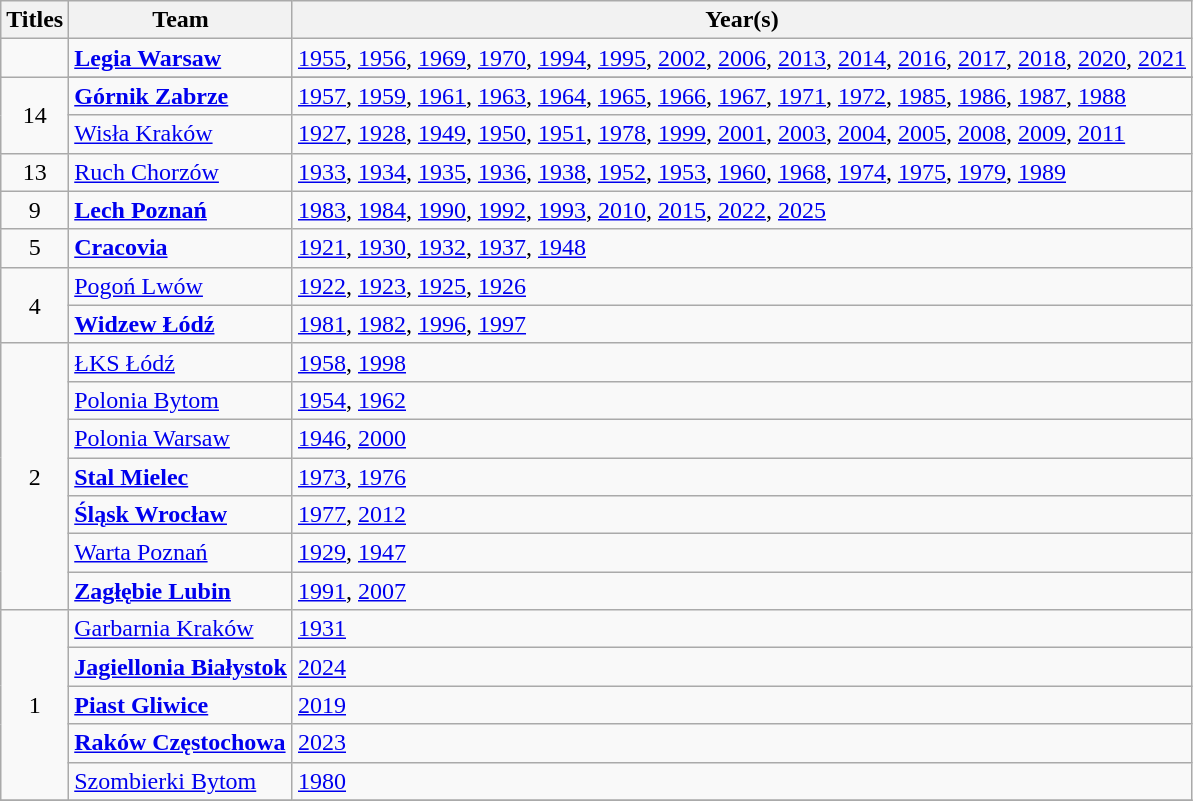<table class="wikitable">
<tr>
<th><strong>Titles</strong></th>
<th><strong>Team</strong></th>
<th><strong>Year(s)</strong></th>
</tr>
<tr>
<td></td>
<td><strong><a href='#'>Legia Warsaw</a></strong></td>
<td><a href='#'>1955</a>, <a href='#'>1956</a>, <a href='#'>1969</a>, <a href='#'>1970</a>, <a href='#'>1994</a>, <a href='#'>1995</a>, <a href='#'>2002</a>, <a href='#'>2006</a>, <a href='#'>2013</a>, <a href='#'>2014</a>, <a href='#'>2016</a>, <a href='#'>2017</a>, <a href='#'>2018</a>, <a href='#'>2020</a>, <a href='#'>2021</a></td>
</tr>
<tr>
<td rowspan="3" style="text-align:center;">14</td>
</tr>
<tr>
<td><strong><a href='#'>Górnik Zabrze</a></strong></td>
<td><a href='#'>1957</a>, <a href='#'>1959</a>, <a href='#'>1961</a>, <a href='#'>1963</a>, <a href='#'>1964</a>, <a href='#'>1965</a>, <a href='#'>1966</a>, <a href='#'>1967</a>, <a href='#'>1971</a>, <a href='#'>1972</a>, <a href='#'>1985</a>, <a href='#'>1986</a>, <a href='#'>1987</a>, <a href='#'>1988</a></td>
</tr>
<tr>
<td><a href='#'>Wisła Kraków</a></td>
<td><a href='#'>1927</a>, <a href='#'>1928</a>, <a href='#'>1949</a>, <a href='#'>1950</a>, <a href='#'>1951</a>, <a href='#'>1978</a>, <a href='#'>1999</a>, <a href='#'>2001</a>, <a href='#'>2003</a>, <a href='#'>2004</a>, <a href='#'>2005</a>, <a href='#'>2008</a>, <a href='#'>2009</a>, <a href='#'>2011</a></td>
</tr>
<tr>
<td rowspan="1" style="text-align:center;">13</td>
<td><a href='#'>Ruch Chorzów</a></td>
<td><a href='#'>1933</a>, <a href='#'>1934</a>, <a href='#'>1935</a>, <a href='#'>1936</a>, <a href='#'>1938</a>, <a href='#'>1952</a>, <a href='#'>1953</a>, <a href='#'>1960</a>, <a href='#'>1968</a>, <a href='#'>1974</a>, <a href='#'>1975</a>, <a href='#'>1979</a>, <a href='#'>1989</a></td>
</tr>
<tr>
<td rowspan="1" style="text-align:center;">9</td>
<td><strong><a href='#'>Lech Poznań</a></strong></td>
<td><a href='#'>1983</a>, <a href='#'>1984</a>, <a href='#'>1990</a>, <a href='#'>1992</a>, <a href='#'>1993</a>, <a href='#'>2010</a>, <a href='#'>2015</a>, <a href='#'>2022</a>, <a href='#'>2025</a></td>
</tr>
<tr>
<td rowspan="1" style="text-align:center;">5</td>
<td><strong><a href='#'>Cracovia</a></strong></td>
<td><a href='#'>1921</a>, <a href='#'>1930</a>, <a href='#'>1932</a>, <a href='#'>1937</a>, <a href='#'>1948</a></td>
</tr>
<tr>
<td rowspan="2" style="text-align:center;">4</td>
<td><a href='#'>Pogoń Lwów</a></td>
<td><a href='#'>1922</a>, <a href='#'>1923</a>, <a href='#'>1925</a>, <a href='#'>1926</a></td>
</tr>
<tr>
<td><strong><a href='#'>Widzew Łódź</a></strong></td>
<td><a href='#'>1981</a>, <a href='#'>1982</a>, <a href='#'>1996</a>, <a href='#'>1997</a></td>
</tr>
<tr>
<td rowspan="7" style="text-align:center;">2</td>
<td><a href='#'>ŁKS Łódź</a></td>
<td><a href='#'>1958</a>, <a href='#'>1998</a></td>
</tr>
<tr>
<td><a href='#'>Polonia Bytom</a></td>
<td><a href='#'>1954</a>, <a href='#'>1962</a></td>
</tr>
<tr>
<td><a href='#'>Polonia Warsaw</a></td>
<td><a href='#'>1946</a>, <a href='#'>2000</a></td>
</tr>
<tr>
<td><strong><a href='#'>Stal Mielec</a></strong></td>
<td><a href='#'>1973</a>, <a href='#'>1976</a></td>
</tr>
<tr>
<td><strong><a href='#'>Śląsk Wrocław</a></strong></td>
<td><a href='#'>1977</a>, <a href='#'>2012</a></td>
</tr>
<tr>
<td><a href='#'>Warta Poznań</a></td>
<td><a href='#'>1929</a>, <a href='#'>1947</a></td>
</tr>
<tr>
<td><strong><a href='#'>Zagłębie Lubin</a></strong></td>
<td><a href='#'>1991</a>, <a href='#'>2007</a></td>
</tr>
<tr>
<td rowspan="5" style="text-align:center;">1</td>
<td><a href='#'>Garbarnia Kraków</a></td>
<td><a href='#'>1931</a></td>
</tr>
<tr>
<td><strong><a href='#'>Jagiellonia Białystok</a></strong></td>
<td><a href='#'>2024</a></td>
</tr>
<tr>
<td><strong><a href='#'>Piast Gliwice</a></strong></td>
<td><a href='#'>2019</a></td>
</tr>
<tr>
<td><strong><a href='#'>Raków Częstochowa</a></strong></td>
<td><a href='#'>2023</a></td>
</tr>
<tr>
<td><a href='#'>Szombierki Bytom</a></td>
<td><a href='#'>1980</a></td>
</tr>
<tr>
</tr>
</table>
